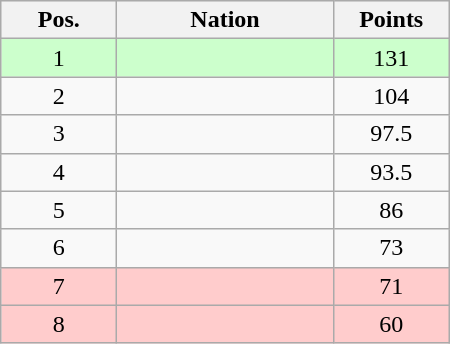<table class="wikitable gauche" cellspacing="1" style="width:300px;">
<tr style="background:#efefef; text-align:center;">
<th style="width:70px;">Pos.</th>
<th>Nation</th>
<th style="width:70px;">Points</th>
</tr>
<tr style="vertical-align:top; text-align:center; background:#ccffcc;">
<td>1</td>
<td style="text-align:left;"></td>
<td>131</td>
</tr>
<tr style="vertical-align:top; text-align:center;">
<td>2</td>
<td style="text-align:left;"></td>
<td>104</td>
</tr>
<tr style="vertical-align:top; text-align:center;">
<td>3</td>
<td style="text-align:left;"></td>
<td>97.5</td>
</tr>
<tr style="vertical-align:top; text-align:center;">
<td>4</td>
<td style="text-align:left;"></td>
<td>93.5</td>
</tr>
<tr style="vertical-align:top; text-align:center;">
<td>5</td>
<td style="text-align:left;"></td>
<td>86</td>
</tr>
<tr style="vertical-align:top; text-align:center;">
<td>6</td>
<td style="text-align:left;"></td>
<td>73</td>
</tr>
<tr style="vertical-align:top; text-align:center; background:#ffcccc;">
<td>7</td>
<td style="text-align:left;"></td>
<td>71</td>
</tr>
<tr style="vertical-align:top; text-align:center; background:#ffcccc;">
<td>8</td>
<td style="text-align:left;"></td>
<td>60</td>
</tr>
</table>
